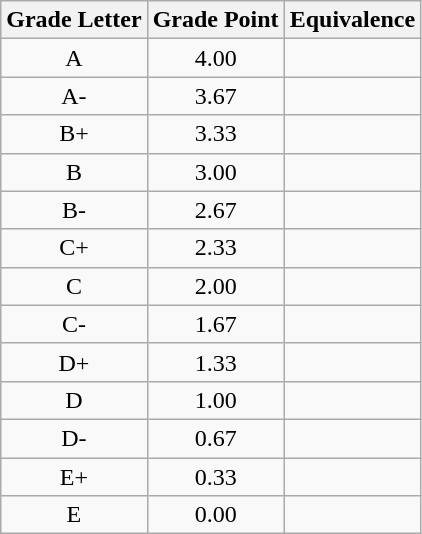<table class="wikitable" style="text-align:center;">
<tr>
<th>Grade Letter</th>
<th>Grade Point</th>
<th>Equivalence</th>
</tr>
<tr>
<td>A</td>
<td>4.00</td>
<td></td>
</tr>
<tr>
<td>A-</td>
<td>3.67</td>
<td></td>
</tr>
<tr>
<td>B+</td>
<td>3.33</td>
<td></td>
</tr>
<tr>
<td>B</td>
<td>3.00</td>
<td></td>
</tr>
<tr>
<td>B-</td>
<td>2.67</td>
<td></td>
</tr>
<tr>
<td>C+</td>
<td>2.33</td>
<td></td>
</tr>
<tr>
<td>C</td>
<td>2.00</td>
<td></td>
</tr>
<tr>
<td>C-</td>
<td>1.67</td>
<td></td>
</tr>
<tr>
<td>D+</td>
<td>1.33</td>
<td></td>
</tr>
<tr>
<td>D</td>
<td>1.00</td>
<td></td>
</tr>
<tr>
<td>D-</td>
<td>0.67</td>
<td></td>
</tr>
<tr>
<td>E+</td>
<td>0.33</td>
<td></td>
</tr>
<tr>
<td>E</td>
<td>0.00</td>
<td></td>
</tr>
</table>
